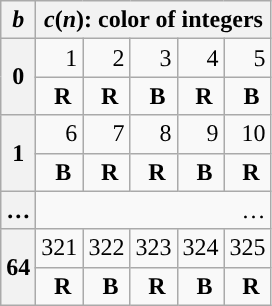<table class="wikitable floatright" style="text-align:right">
<tr>
<th><em>b</em></th>
<th colspan="5"><em>c</em>(<em>n</em>): color of integers</th>
</tr>
<tr>
<th rowspan="2">0</th>
<td>1</td>
<td>2</td>
<td>3</td>
<td>4</td>
<td>5</td>
</tr>
<tr>
<td> <strong><span>R</span></strong> </td>
<td> <strong><span>R</span></strong> </td>
<td> <strong><span>B</span></strong> </td>
<td> <strong><span>R</span></strong> </td>
<td> <strong><span>B</span></strong> </td>
</tr>
<tr>
<th rowspan="2">1</th>
<td>6</td>
<td>7</td>
<td>8</td>
<td>9</td>
<td>10</td>
</tr>
<tr>
<td> <strong><span>B</span></strong> </td>
<td> <strong><span>R</span></strong> </td>
<td> <strong><span>R</span></strong> </td>
<td> <strong><span>B</span></strong> </td>
<td> <strong><span>R</span></strong> </td>
</tr>
<tr>
<th>…</th>
<td colspan="5">…</td>
</tr>
<tr>
<th rowspan="2">64</th>
<td>321</td>
<td>322</td>
<td>323</td>
<td>324</td>
<td>325</td>
</tr>
<tr>
<td> <strong><span>R</span></strong> </td>
<td> <strong><span>B</span></strong> </td>
<td> <strong><span>R</span></strong> </td>
<td> <strong><span>B</span></strong> </td>
<td> <strong><span>R</span></strong> </td>
</tr>
</table>
